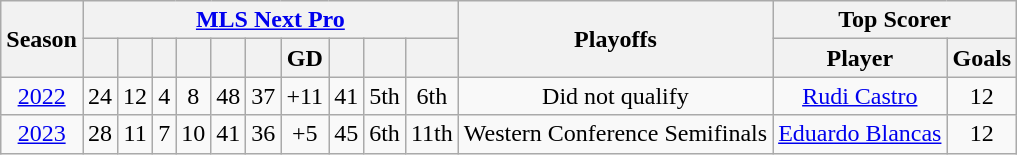<table class="wikitable" style="text-align: center">
<tr>
<th scope="col" rowspan="2">Season</th>
<th colspan=10 class="unsortable"><a href='#'>MLS Next Pro</a></th>
<th scope="col" rowspan=2 class="unsortable"><strong>Playoffs</strong></th>
<th scope="col" colspan=3 class="unsortable">Top Scorer</th>
</tr>
<tr>
<th></th>
<th></th>
<th></th>
<th></th>
<th></th>
<th></th>
<th>GD</th>
<th></th>
<th></th>
<th></th>
<th class="unsortable">Player</th>
<th class="unsortable">Goals</th>
</tr>
<tr>
<td><a href='#'>2022</a></td>
<td>24</td>
<td>12</td>
<td>4</td>
<td>8</td>
<td>48</td>
<td>37</td>
<td>+11</td>
<td>41</td>
<td>5th</td>
<td>6th</td>
<td>Did not qualify</td>
<td> <a href='#'>Rudi Castro</a></td>
<td>12</td>
</tr>
<tr>
<td><a href='#'>2023</a></td>
<td>28</td>
<td>11</td>
<td>7</td>
<td>10</td>
<td>41</td>
<td>36</td>
<td>+5</td>
<td>45</td>
<td>6th</td>
<td>11th</td>
<td>Western Conference Semifinals</td>
<td> <a href='#'>Eduardo Blancas</a></td>
<td>12</td>
</tr>
</table>
